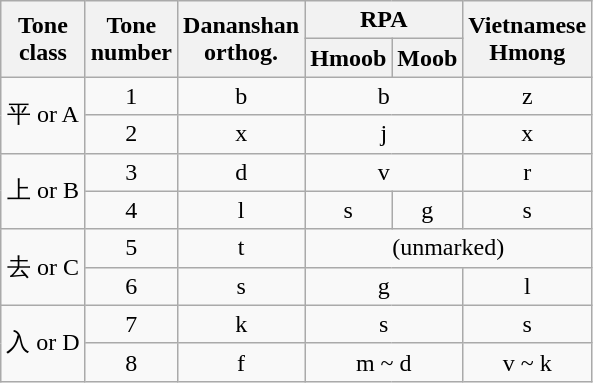<table class="wikitable" style="text-align: center">
<tr>
<th rowspan=2>Tone<br>class</th>
<th rowspan=2>Tone<br>number</th>
<th rowspan=2>Dananshan<br>orthog.</th>
<th colspan="2">RPA</th>
<th rowspan="2">Vietnamese<br>Hmong</th>
</tr>
<tr>
<th>Hmoob</th>
<th>Moob</th>
</tr>
<tr>
<td rowspan=2>平 or A</td>
<td>1</td>
<td>b </td>
<td colspan=2>b </td>
<td>z</td>
</tr>
<tr>
<td>2</td>
<td>x  </td>
<td colspan=2>j </td>
<td>x</td>
</tr>
<tr>
<td rowspan=2>上 or B</td>
<td>3</td>
<td>d </td>
<td colspan=2>v </td>
<td>r</td>
</tr>
<tr>
<td>4</td>
<td>l </td>
<td>s</td>
<td>g</td>
<td>s</td>
</tr>
<tr>
<td rowspan=2>去 or C</td>
<td>5</td>
<td>t </td>
<td colspan="3">(unmarked) </td>
</tr>
<tr>
<td>6</td>
<td>s </td>
<td colspan=2>g </td>
<td>l</td>
</tr>
<tr>
<td rowspan=2>入 or D</td>
<td>7</td>
<td>k </td>
<td colspan=2>s </td>
<td>s</td>
</tr>
<tr>
<td>8</td>
<td>f </td>
<td colspan=2>m  ~ d </td>
<td>v ~ k</td>
</tr>
</table>
